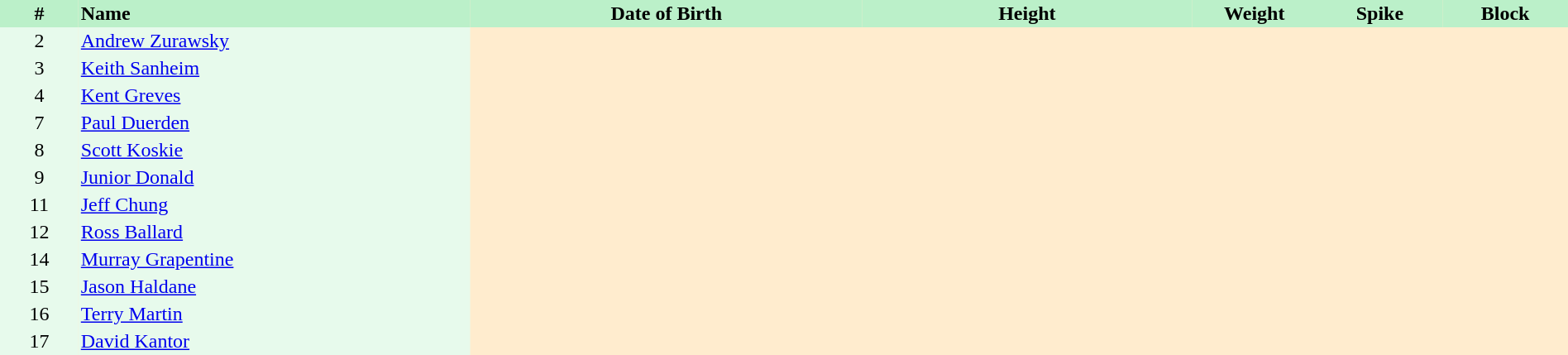<table border=0 cellpadding=2 cellspacing=0  |- bgcolor=#FFECCE style=text-align:center; font-size:90%; width=100%>
<tr bgcolor=#BBF0C9>
<th width=5%>#</th>
<th width=25% align=left>Name</th>
<th width=25%>Date of Birth</th>
<th width=21%>Height</th>
<th width=8%>Weight</th>
<th width=8%>Spike</th>
<th width=8%>Block</th>
</tr>
<tr bgcolor=#E7FAEC>
<td>2</td>
<td align="left"><a href='#'>Andrew Zurawsky</a></td>
</tr>
<tr bgcolor=#E7FAEC>
<td>3</td>
<td align="left"><a href='#'>Keith Sanheim</a></td>
</tr>
<tr bgcolor=#E7FAEC>
<td>4</td>
<td align="left"><a href='#'>Kent Greves</a></td>
</tr>
<tr bgcolor=#E7FAEC>
<td>7</td>
<td align="left"><a href='#'>Paul Duerden</a></td>
</tr>
<tr bgcolor=#E7FAEC>
<td>8</td>
<td align="left"><a href='#'>Scott Koskie</a></td>
</tr>
<tr bgcolor=#E7FAEC>
<td>9</td>
<td align="left"><a href='#'>Junior Donald</a></td>
</tr>
<tr bgcolor=#E7FAEC>
<td>11</td>
<td align="left"><a href='#'>Jeff Chung</a></td>
</tr>
<tr bgcolor=#E7FAEC>
<td>12</td>
<td align="left"><a href='#'>Ross Ballard</a></td>
</tr>
<tr bgcolor=#E7FAEC>
<td>14</td>
<td align="left"><a href='#'>Murray Grapentine</a></td>
</tr>
<tr bgcolor=#E7FAEC>
<td>15</td>
<td align="left"><a href='#'>Jason Haldane</a></td>
</tr>
<tr bgcolor=#E7FAEC>
<td>16</td>
<td align="left"><a href='#'>Terry Martin</a></td>
</tr>
<tr bgcolor=#E7FAEC>
<td>17</td>
<td align="left"><a href='#'>David Kantor</a></td>
</tr>
</table>
